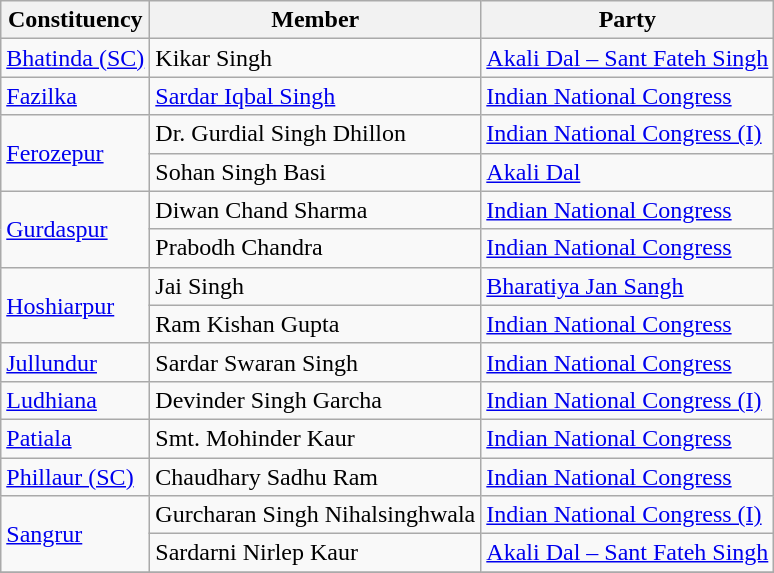<table class="wikitable sortable">
<tr>
<th>Constituency</th>
<th>Member</th>
<th>Party</th>
</tr>
<tr>
<td><a href='#'>Bhatinda (SC)</a></td>
<td>Kikar Singh</td>
<td><a href='#'>Akali Dal – Sant Fateh Singh</a></td>
</tr>
<tr>
<td><a href='#'>Fazilka</a></td>
<td><a href='#'>Sardar Iqbal Singh</a></td>
<td><a href='#'>Indian National Congress</a></td>
</tr>
<tr>
<td rowspan=2><a href='#'>Ferozepur</a></td>
<td>Dr. Gurdial Singh Dhillon</td>
<td><a href='#'>Indian National Congress (I)</a></td>
</tr>
<tr>
<td>Sohan Singh Basi</td>
<td><a href='#'>Akali Dal</a></td>
</tr>
<tr>
<td rowspan=2><a href='#'>Gurdaspur</a></td>
<td>Diwan Chand Sharma</td>
<td><a href='#'>Indian National Congress</a></td>
</tr>
<tr>
<td>Prabodh Chandra</td>
<td><a href='#'>Indian National Congress</a></td>
</tr>
<tr>
<td rowspan=2><a href='#'>Hoshiarpur</a></td>
<td>Jai Singh</td>
<td><a href='#'>Bharatiya Jan Sangh</a></td>
</tr>
<tr>
<td>Ram Kishan Gupta</td>
<td><a href='#'>Indian National Congress</a></td>
</tr>
<tr>
<td><a href='#'>Jullundur</a></td>
<td>Sardar Swaran Singh</td>
<td><a href='#'>Indian National Congress</a></td>
</tr>
<tr>
<td><a href='#'>Ludhiana</a></td>
<td>Devinder Singh Garcha</td>
<td><a href='#'>Indian National Congress (I)</a></td>
</tr>
<tr>
<td><a href='#'>Patiala</a></td>
<td>Smt. Mohinder Kaur</td>
<td><a href='#'>Indian National Congress</a></td>
</tr>
<tr>
<td><a href='#'>Phillaur (SC)</a></td>
<td>Chaudhary Sadhu Ram</td>
<td><a href='#'>Indian National Congress</a></td>
</tr>
<tr>
<td rowspan=2><a href='#'>Sangrur</a></td>
<td>Gurcharan Singh Nihalsinghwala</td>
<td><a href='#'>Indian National Congress (I)</a></td>
</tr>
<tr>
<td>Sardarni Nirlep Kaur</td>
<td><a href='#'>Akali Dal – Sant Fateh Singh</a></td>
</tr>
<tr>
</tr>
</table>
